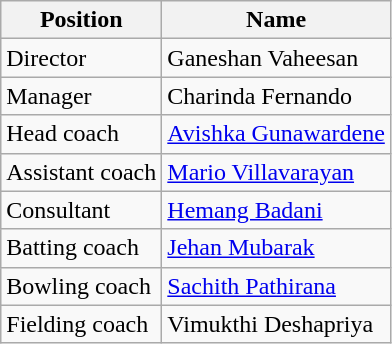<table class="wikitable">
<tr>
<th>Position</th>
<th>Name</th>
</tr>
<tr>
<td>Director</td>
<td>Ganeshan Vaheesan</td>
</tr>
<tr>
<td>Manager</td>
<td>Charinda Fernando</td>
</tr>
<tr>
<td>Head coach</td>
<td><a href='#'>Avishka Gunawardene</a></td>
</tr>
<tr>
<td>Assistant coach</td>
<td><a href='#'>Mario Villavarayan</a></td>
</tr>
<tr>
<td>Consultant</td>
<td><a href='#'>Hemang Badani</a></td>
</tr>
<tr>
<td>Batting coach</td>
<td><a href='#'>Jehan Mubarak</a></td>
</tr>
<tr>
<td>Bowling coach</td>
<td><a href='#'>Sachith Pathirana</a></td>
</tr>
<tr>
<td>Fielding coach</td>
<td>Vimukthi Deshapriya</td>
</tr>
</table>
